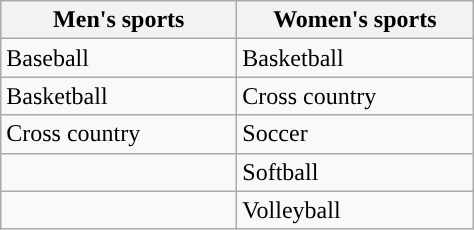<table class="wikitable"; style= "text-align: ">
<tr>
<th width=150px>Men's sports</th>
<th width=150px>Women's sports</th>
</tr>
<tr>
<td>Baseball</td>
<td>Basketball</td>
</tr>
<tr>
<td>Basketball</td>
<td>Cross country</td>
</tr>
<tr>
<td>Cross country</td>
<td>Soccer</td>
</tr>
<tr>
<td></td>
<td>Softball</td>
</tr>
<tr>
<td></td>
<td>Volleyball</td>
</tr>
</table>
